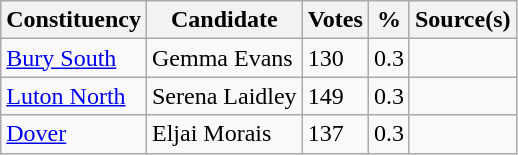<table class="wikitable">
<tr>
<th>Constituency</th>
<th>Candidate</th>
<th>Votes</th>
<th>%</th>
<th>Source(s)</th>
</tr>
<tr>
<td><a href='#'>Bury South</a></td>
<td>Gemma Evans</td>
<td>130</td>
<td>0.3</td>
<td></td>
</tr>
<tr>
<td><a href='#'>Luton North</a></td>
<td>Serena Laidley</td>
<td>149</td>
<td>0.3</td>
<td></td>
</tr>
<tr>
<td><a href='#'>Dover</a></td>
<td>Eljai Morais</td>
<td>137</td>
<td>0.3</td>
<td></td>
</tr>
</table>
